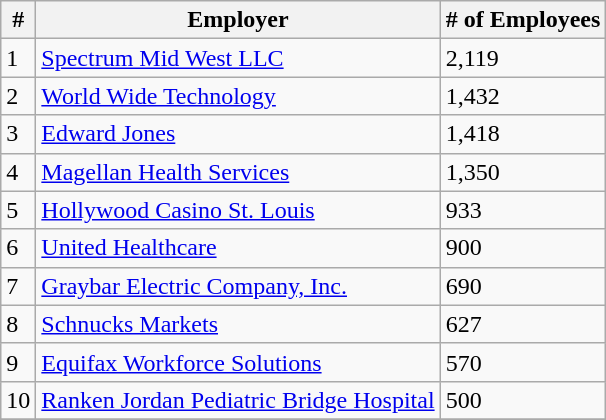<table class="wikitable">
<tr>
<th>#</th>
<th>Employer</th>
<th># of Employees</th>
</tr>
<tr>
<td>1</td>
<td><a href='#'>Spectrum Mid West LLC</a></td>
<td>2,119</td>
</tr>
<tr>
<td>2</td>
<td><a href='#'>World Wide Technology</a></td>
<td>1,432</td>
</tr>
<tr>
<td>3</td>
<td><a href='#'>Edward Jones</a></td>
<td>1,418</td>
</tr>
<tr>
<td>4</td>
<td><a href='#'>Magellan Health Services</a></td>
<td>1,350</td>
</tr>
<tr>
<td>5</td>
<td><a href='#'>Hollywood Casino St. Louis</a></td>
<td>933</td>
</tr>
<tr>
<td>6</td>
<td><a href='#'>United Healthcare</a></td>
<td>900</td>
</tr>
<tr>
<td>7</td>
<td><a href='#'>Graybar Electric Company, Inc.</a></td>
<td>690</td>
</tr>
<tr>
<td>8</td>
<td><a href='#'>Schnucks Markets</a></td>
<td>627</td>
</tr>
<tr>
<td>9</td>
<td><a href='#'>Equifax Workforce Solutions</a></td>
<td>570</td>
</tr>
<tr>
<td>10</td>
<td><a href='#'>Ranken Jordan Pediatric Bridge Hospital</a></td>
<td>500</td>
</tr>
<tr>
</tr>
</table>
